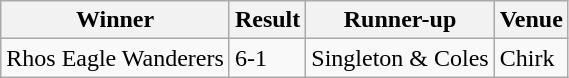<table class="wikitable">
<tr>
<th>Winner</th>
<th>Result</th>
<th>Runner-up</th>
<th>Venue</th>
</tr>
<tr>
<td>Rhos Eagle Wanderers</td>
<td>6-1</td>
<td> Singleton & Coles</td>
<td>Chirk</td>
</tr>
</table>
